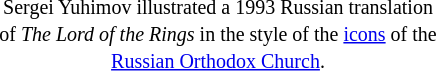<table style="margin-left: auto; margin-right: auto; border: none;">
<tr>
<td style="width:300px; text-align: center;"> <small>Sergei Yuhimov illustrated a 1993 Russian translation of <em>The Lord of the Rings</em> in the style of the <a href='#'>icons</a> of the <a href='#'>Russian Orthodox Church</a>.</small></td>
</tr>
</table>
